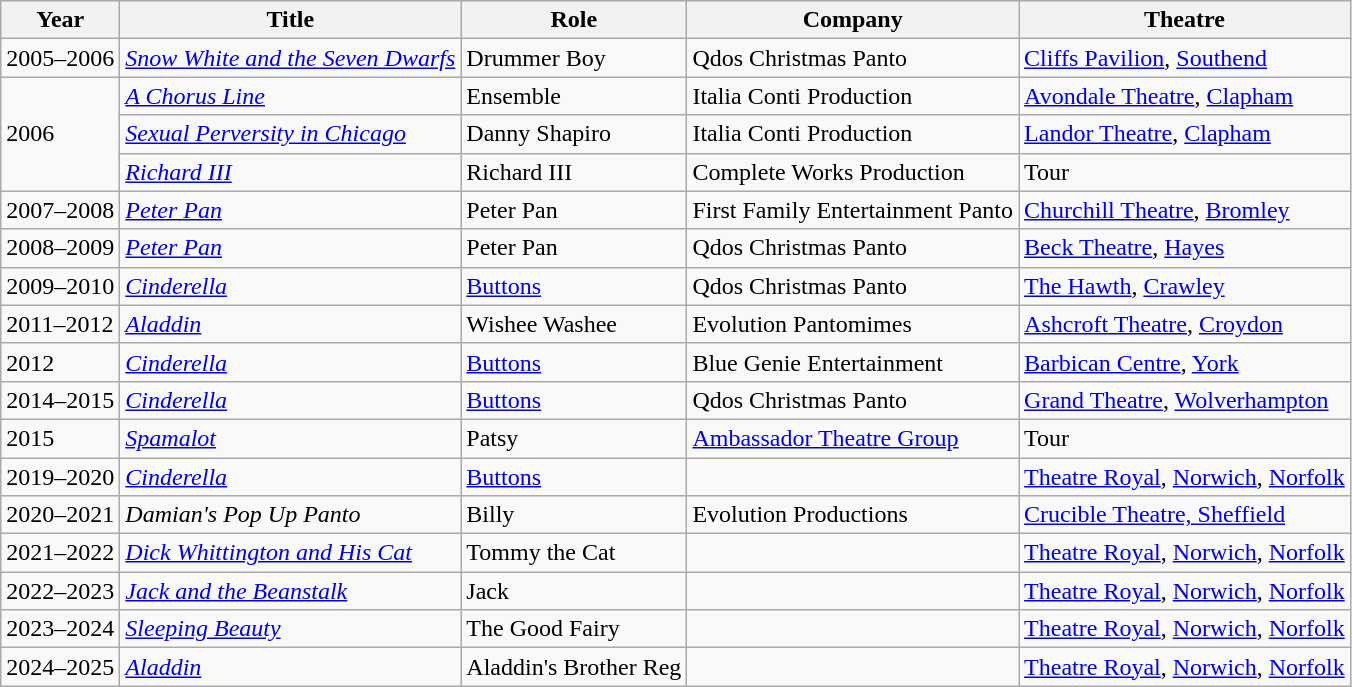<table class="wikitable">
<tr>
<th>Year</th>
<th>Title</th>
<th>Role</th>
<th>Company</th>
<th>Theatre</th>
</tr>
<tr>
<td rowspan="1">2005–2006</td>
<td><em><a href='#'>Snow White and the Seven Dwarfs</a></em> </td>
<td>Drummer Boy</td>
<td>Qdos Christmas Panto</td>
<td><a href='#'>Cliffs Pavilion</a>, <a href='#'>Southend</a></td>
</tr>
<tr>
<td rowspan="3">2006</td>
<td><em><a href='#'>A Chorus Line</a></em> </td>
<td>Ensemble</td>
<td>Italia Conti Production</td>
<td><a href='#'>Avondale Theatre</a>, <a href='#'>Clapham</a></td>
</tr>
<tr>
<td><em><a href='#'>Sexual Perversity in Chicago</a></em> </td>
<td>Danny Shapiro</td>
<td>Italia Conti Production</td>
<td><a href='#'>Landor Theatre</a>, <a href='#'>Clapham</a></td>
</tr>
<tr>
<td><em><a href='#'>Richard III</a></em> </td>
<td>Richard III</td>
<td>Complete Works Production</td>
<td>Tour</td>
</tr>
<tr>
<td rowspan="1">2007–2008</td>
<td><em><a href='#'>Peter Pan</a></em> </td>
<td>Peter Pan</td>
<td>First Family Entertainment Panto</td>
<td><a href='#'>Churchill Theatre</a>, <a href='#'>Bromley</a></td>
</tr>
<tr>
<td rowspan="1">2008–2009</td>
<td><em><a href='#'>Peter Pan</a></em> </td>
<td>Peter Pan</td>
<td>Qdos Christmas Panto</td>
<td><a href='#'>Beck Theatre</a>, <a href='#'>Hayes</a></td>
</tr>
<tr>
<td rowspan="1">2009–2010</td>
<td><em><a href='#'>Cinderella</a></em> </td>
<td><a href='#'>Buttons</a></td>
<td>Qdos Christmas Panto</td>
<td><a href='#'>The Hawth</a>, <a href='#'>Crawley</a></td>
</tr>
<tr>
<td rowspan="1">2011–2012</td>
<td><em><a href='#'>Aladdin</a></em> </td>
<td>Wishee Washee</td>
<td>Evolution Pantomimes</td>
<td><a href='#'>Ashcroft Theatre</a>, <a href='#'>Croydon</a></td>
</tr>
<tr>
<td rowspan="1">2012</td>
<td><em><a href='#'>Cinderella</a></em> </td>
<td><a href='#'>Buttons</a></td>
<td>Blue Genie Entertainment</td>
<td><a href='#'>Barbican Centre</a>, <a href='#'>York</a></td>
</tr>
<tr>
<td rowspan="1">2014–2015</td>
<td><em><a href='#'>Cinderella</a></em> </td>
<td><a href='#'>Buttons</a></td>
<td>Qdos Christmas Panto</td>
<td><a href='#'>Grand Theatre</a>, <a href='#'>Wolverhampton</a></td>
</tr>
<tr>
<td rowspan="1">2015</td>
<td><em><a href='#'>Spamalot</a></em> </td>
<td>Patsy</td>
<td><a href='#'>Ambassador Theatre Group</a></td>
<td>Tour</td>
</tr>
<tr>
<td>2019–2020</td>
<td><em><a href='#'>Cinderella</a></em></td>
<td><a href='#'>Buttons</a></td>
<td></td>
<td><a href='#'>Theatre Royal</a>, <a href='#'>Norwich</a>, <a href='#'>Norfolk</a></td>
</tr>
<tr>
<td>2020–2021</td>
<td><em>Damian's Pop Up Panto</em></td>
<td>Billy</td>
<td>Evolution Productions</td>
<td><a href='#'>Crucible Theatre, Sheffield</a></td>
</tr>
<tr>
<td>2021–2022</td>
<td><em><a href='#'>Dick Whittington and His Cat</a></em></td>
<td>Tommy the Cat</td>
<td></td>
<td><a href='#'>Theatre Royal</a>, <a href='#'>Norwich</a>, <a href='#'>Norfolk</a></td>
</tr>
<tr>
<td>2022–2023</td>
<td><em><a href='#'>Jack and the Beanstalk</a></em></td>
<td>Jack</td>
<td></td>
<td><a href='#'>Theatre Royal</a>, <a href='#'>Norwich</a>, <a href='#'>Norfolk</a></td>
</tr>
<tr>
<td>2023–2024</td>
<td><em><a href='#'>Sleeping Beauty</a></em></td>
<td>The Good Fairy</td>
<td></td>
<td><a href='#'>Theatre Royal</a>, <a href='#'>Norwich</a>, <a href='#'>Norfolk</a></td>
</tr>
<tr>
<td>2024–2025</td>
<td><em><a href='#'>Aladdin</a></em></td>
<td>Aladdin's Brother Reg</td>
<td></td>
<td><a href='#'>Theatre Royal</a>, <a href='#'>Norwich</a>, <a href='#'>Norfolk</a></td>
</tr>
</table>
